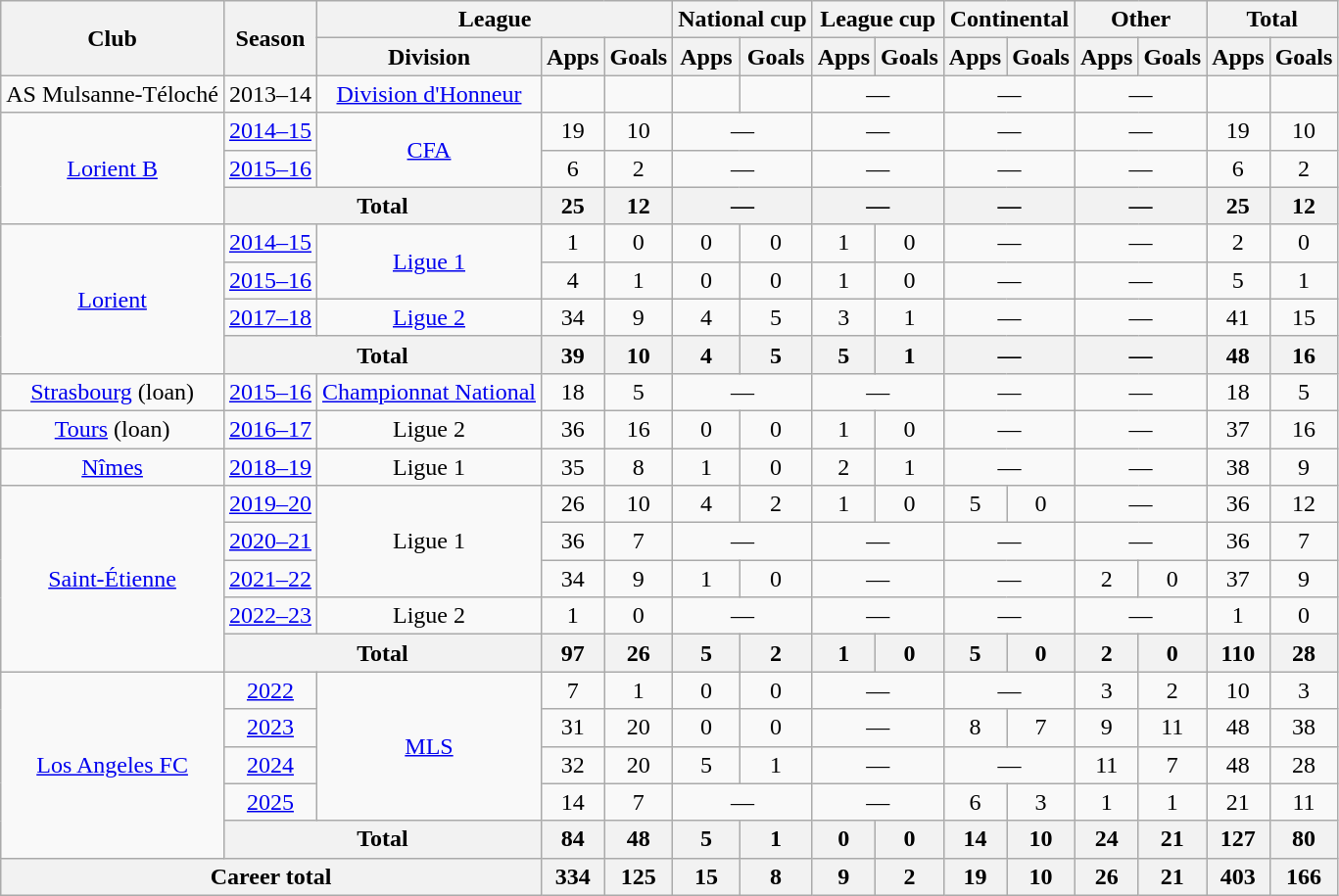<table class="wikitable" style="text-align:center">
<tr>
<th rowspan="2">Club</th>
<th rowspan="2">Season</th>
<th colspan="3">League</th>
<th colspan="2">National cup</th>
<th colspan="2">League cup</th>
<th colspan="2">Continental</th>
<th colspan="2">Other</th>
<th colspan="2">Total</th>
</tr>
<tr>
<th>Division</th>
<th>Apps</th>
<th>Goals</th>
<th>Apps</th>
<th>Goals</th>
<th>Apps</th>
<th>Goals</th>
<th>Apps</th>
<th>Goals</th>
<th>Apps</th>
<th>Goals</th>
<th>Apps</th>
<th>Goals</th>
</tr>
<tr>
<td>AS Mulsanne-Téloché</td>
<td>2013–14</td>
<td><a href='#'>Division d'Honneur</a></td>
<td></td>
<td></td>
<td></td>
<td></td>
<td colspan="2">—</td>
<td colspan="2">—</td>
<td colspan="2">—</td>
<td></td>
<td></td>
</tr>
<tr>
<td rowspan="3"><a href='#'>Lorient B</a></td>
<td><a href='#'>2014–15</a></td>
<td rowspan="2"><a href='#'>CFA</a></td>
<td>19</td>
<td>10</td>
<td colspan="2">—</td>
<td colspan="2">—</td>
<td colspan="2">—</td>
<td colspan="2">—</td>
<td>19</td>
<td>10</td>
</tr>
<tr>
<td><a href='#'>2015–16</a></td>
<td>6</td>
<td>2</td>
<td colspan="2">—</td>
<td colspan="2">—</td>
<td colspan="2">—</td>
<td colspan="2">—</td>
<td>6</td>
<td>2</td>
</tr>
<tr>
<th colspan="2">Total</th>
<th>25</th>
<th>12</th>
<th colspan="2">—</th>
<th colspan="2">—</th>
<th colspan="2">—</th>
<th colspan="2">—</th>
<th>25</th>
<th>12</th>
</tr>
<tr>
<td rowspan="4"><a href='#'>Lorient</a></td>
<td><a href='#'>2014–15</a></td>
<td rowspan="2"><a href='#'>Ligue 1</a></td>
<td>1</td>
<td>0</td>
<td>0</td>
<td>0</td>
<td>1</td>
<td>0</td>
<td colspan="2">—</td>
<td colspan="2">—</td>
<td>2</td>
<td>0</td>
</tr>
<tr>
<td><a href='#'>2015–16</a></td>
<td>4</td>
<td>1</td>
<td>0</td>
<td>0</td>
<td>1</td>
<td>0</td>
<td colspan="2">—</td>
<td colspan="2">—</td>
<td>5</td>
<td>1</td>
</tr>
<tr>
<td><a href='#'>2017–18</a></td>
<td><a href='#'>Ligue 2</a></td>
<td>34</td>
<td>9</td>
<td>4</td>
<td>5</td>
<td>3</td>
<td>1</td>
<td colspan="2">—</td>
<td colspan="2">—</td>
<td>41</td>
<td>15</td>
</tr>
<tr>
<th colspan="2">Total</th>
<th>39</th>
<th>10</th>
<th>4</th>
<th>5</th>
<th>5</th>
<th>1</th>
<th colspan="2">—</th>
<th colspan="2">—</th>
<th>48</th>
<th>16</th>
</tr>
<tr>
<td><a href='#'>Strasbourg</a> (loan)</td>
<td><a href='#'>2015–16</a></td>
<td><a href='#'>Championnat National</a></td>
<td>18</td>
<td>5</td>
<td colspan="2">—</td>
<td colspan="2">—</td>
<td colspan="2">—</td>
<td colspan="2">—</td>
<td>18</td>
<td>5</td>
</tr>
<tr>
<td><a href='#'>Tours</a> (loan)</td>
<td><a href='#'>2016–17</a></td>
<td>Ligue 2</td>
<td>36</td>
<td>16</td>
<td>0</td>
<td>0</td>
<td>1</td>
<td>0</td>
<td colspan="2">—</td>
<td colspan="2">—</td>
<td>37</td>
<td>16</td>
</tr>
<tr>
<td><a href='#'>Nîmes</a></td>
<td><a href='#'>2018–19</a></td>
<td>Ligue 1</td>
<td>35</td>
<td>8</td>
<td>1</td>
<td>0</td>
<td>2</td>
<td>1</td>
<td colspan="2">—</td>
<td colspan="2">—</td>
<td>38</td>
<td>9</td>
</tr>
<tr>
<td rowspan="5"><a href='#'>Saint-Étienne</a></td>
<td><a href='#'>2019–20</a></td>
<td rowspan="3">Ligue 1</td>
<td>26</td>
<td>10</td>
<td>4</td>
<td>2</td>
<td>1</td>
<td>0</td>
<td>5</td>
<td>0</td>
<td colspan="2">—</td>
<td>36</td>
<td>12</td>
</tr>
<tr>
<td><a href='#'>2020–21</a></td>
<td>36</td>
<td>7</td>
<td colspan="2">—</td>
<td colspan="2">—</td>
<td colspan="2">—</td>
<td colspan="2">—</td>
<td>36</td>
<td>7</td>
</tr>
<tr>
<td><a href='#'>2021–22</a></td>
<td>34</td>
<td>9</td>
<td>1</td>
<td>0</td>
<td colspan="2">—</td>
<td colspan="2">—</td>
<td>2</td>
<td>0</td>
<td>37</td>
<td>9</td>
</tr>
<tr>
<td><a href='#'>2022–23</a></td>
<td>Ligue 2</td>
<td>1</td>
<td>0</td>
<td colspan="2">—</td>
<td colspan="2">—</td>
<td colspan="2">—</td>
<td colspan="2">—</td>
<td>1</td>
<td>0</td>
</tr>
<tr>
<th colspan="2">Total</th>
<th>97</th>
<th>26</th>
<th>5</th>
<th>2</th>
<th>1</th>
<th>0</th>
<th>5</th>
<th>0</th>
<th>2</th>
<th>0</th>
<th>110</th>
<th>28</th>
</tr>
<tr>
<td rowspan="5"><a href='#'>Los Angeles FC</a></td>
<td><a href='#'>2022</a></td>
<td rowspan="4"><a href='#'>MLS</a></td>
<td>7</td>
<td>1</td>
<td>0</td>
<td>0</td>
<td colspan="2">—</td>
<td colspan="2">—</td>
<td>3</td>
<td>2</td>
<td>10</td>
<td>3</td>
</tr>
<tr>
<td><a href='#'>2023</a></td>
<td>31</td>
<td>20</td>
<td>0</td>
<td>0</td>
<td colspan="2">—</td>
<td>8</td>
<td>7</td>
<td>9</td>
<td>11</td>
<td>48</td>
<td>38</td>
</tr>
<tr>
<td><a href='#'>2024</a></td>
<td>32</td>
<td>20</td>
<td>5</td>
<td>1</td>
<td colspan="2">—</td>
<td colspan="2">—</td>
<td>11</td>
<td>7</td>
<td>48</td>
<td>28</td>
</tr>
<tr>
<td><a href='#'>2025</a></td>
<td>14</td>
<td>7</td>
<td colspan="2">—</td>
<td colspan="2">—</td>
<td>6</td>
<td>3</td>
<td>1</td>
<td>1</td>
<td>21</td>
<td>11</td>
</tr>
<tr>
<th colspan="2">Total</th>
<th>84</th>
<th>48</th>
<th>5</th>
<th>1</th>
<th>0</th>
<th>0</th>
<th>14</th>
<th>10</th>
<th>24</th>
<th>21</th>
<th>127</th>
<th>80</th>
</tr>
<tr>
<th colspan="3">Career total</th>
<th>334</th>
<th>125</th>
<th>15</th>
<th>8</th>
<th>9</th>
<th>2</th>
<th>19</th>
<th>10</th>
<th>26</th>
<th>21</th>
<th>403</th>
<th>166</th>
</tr>
</table>
